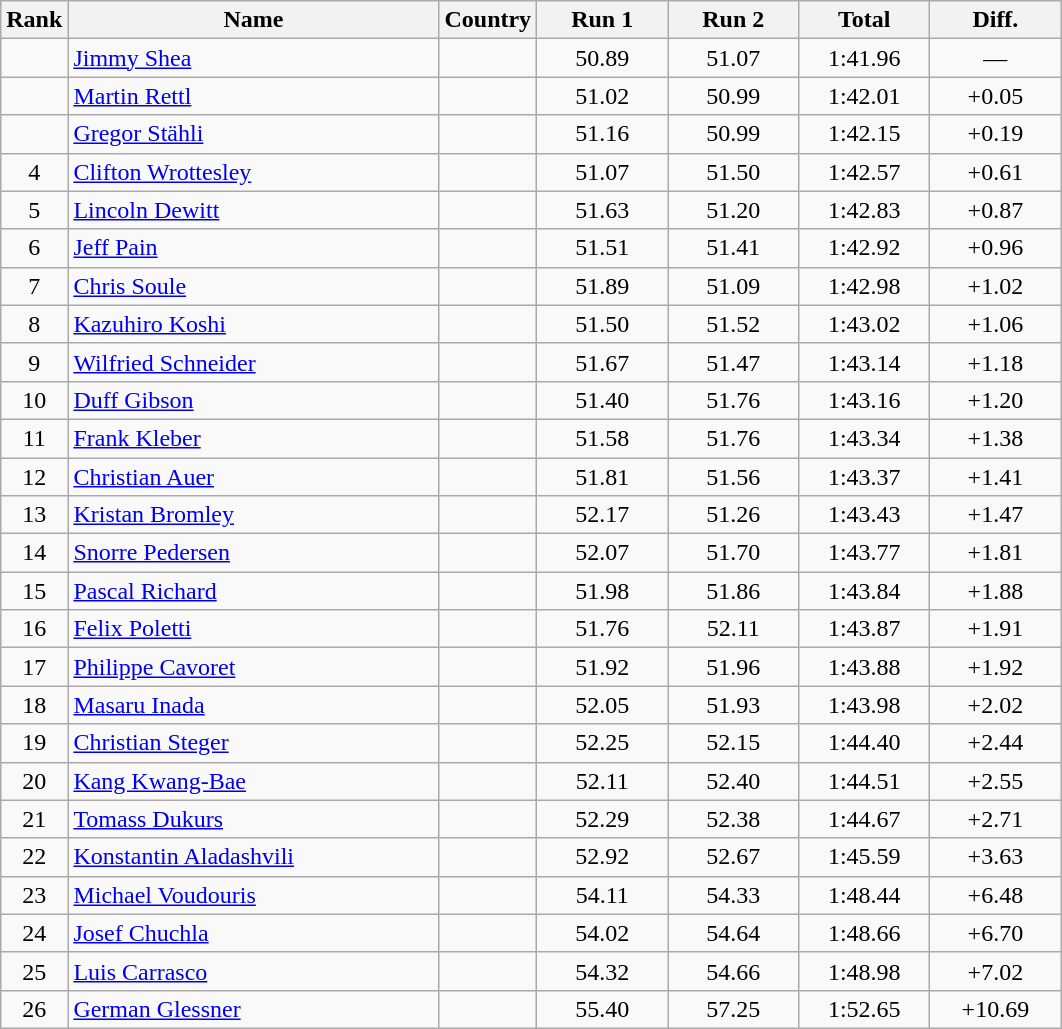<table class="wikitable sortable" style="text-align:center">
<tr>
<th>Rank</th>
<th style="width:15em">Name</th>
<th>Country</th>
<th style="width:5em">Run 1</th>
<th style="width:5em">Run 2</th>
<th style="width:5em">Total</th>
<th style="width:5em">Diff.</th>
</tr>
<tr>
<td></td>
<td align=left><a href='#'>Jimmy Shea</a></td>
<td align=left></td>
<td>50.89</td>
<td>51.07</td>
<td>1:41.96</td>
<td>—</td>
</tr>
<tr>
<td></td>
<td align=left><a href='#'>Martin Rettl</a></td>
<td align=left></td>
<td>51.02</td>
<td>50.99</td>
<td>1:42.01</td>
<td>+0.05</td>
</tr>
<tr>
<td></td>
<td align=left><a href='#'>Gregor Stähli</a></td>
<td align=left></td>
<td>51.16</td>
<td>50.99</td>
<td>1:42.15</td>
<td>+0.19</td>
</tr>
<tr>
<td>4</td>
<td align=left><a href='#'>Clifton Wrottesley</a></td>
<td align=left></td>
<td>51.07</td>
<td>51.50</td>
<td>1:42.57</td>
<td>+0.61</td>
</tr>
<tr>
<td>5</td>
<td align=left><a href='#'>Lincoln Dewitt</a></td>
<td align=left></td>
<td>51.63</td>
<td>51.20</td>
<td>1:42.83</td>
<td>+0.87</td>
</tr>
<tr>
<td>6</td>
<td align=left><a href='#'>Jeff Pain</a></td>
<td align=left></td>
<td>51.51</td>
<td>51.41</td>
<td>1:42.92</td>
<td>+0.96</td>
</tr>
<tr>
<td>7</td>
<td align=left><a href='#'>Chris Soule</a></td>
<td align=left></td>
<td>51.89</td>
<td>51.09</td>
<td>1:42.98</td>
<td>+1.02</td>
</tr>
<tr>
<td>8</td>
<td align=left><a href='#'>Kazuhiro Koshi</a></td>
<td align=left></td>
<td>51.50</td>
<td>51.52</td>
<td>1:43.02</td>
<td>+1.06</td>
</tr>
<tr>
<td>9</td>
<td align=left><a href='#'>Wilfried Schneider</a></td>
<td align=left></td>
<td>51.67</td>
<td>51.47</td>
<td>1:43.14</td>
<td>+1.18</td>
</tr>
<tr>
<td>10</td>
<td align=left><a href='#'>Duff Gibson</a></td>
<td align=left></td>
<td>51.40</td>
<td>51.76</td>
<td>1:43.16</td>
<td>+1.20</td>
</tr>
<tr>
<td>11</td>
<td align=left><a href='#'>Frank Kleber</a></td>
<td align=left></td>
<td>51.58</td>
<td>51.76</td>
<td>1:43.34</td>
<td>+1.38</td>
</tr>
<tr>
<td>12</td>
<td align=left><a href='#'>Christian Auer</a></td>
<td align=left></td>
<td>51.81</td>
<td>51.56</td>
<td>1:43.37</td>
<td>+1.41</td>
</tr>
<tr>
<td>13</td>
<td align=left><a href='#'>Kristan Bromley</a></td>
<td align=left></td>
<td>52.17</td>
<td>51.26</td>
<td>1:43.43</td>
<td>+1.47</td>
</tr>
<tr>
<td>14</td>
<td align=left><a href='#'>Snorre Pedersen</a></td>
<td align=left></td>
<td>52.07</td>
<td>51.70</td>
<td>1:43.77</td>
<td>+1.81</td>
</tr>
<tr>
<td>15</td>
<td align=left><a href='#'>Pascal Richard</a></td>
<td align=left></td>
<td>51.98</td>
<td>51.86</td>
<td>1:43.84</td>
<td>+1.88</td>
</tr>
<tr>
<td>16</td>
<td align=left><a href='#'>Felix Poletti</a></td>
<td align=left></td>
<td>51.76</td>
<td>52.11</td>
<td>1:43.87</td>
<td>+1.91</td>
</tr>
<tr>
<td>17</td>
<td align=left><a href='#'>Philippe Cavoret</a></td>
<td align=left></td>
<td>51.92</td>
<td>51.96</td>
<td>1:43.88</td>
<td>+1.92</td>
</tr>
<tr>
<td>18</td>
<td align=left><a href='#'>Masaru Inada</a></td>
<td align=left></td>
<td>52.05</td>
<td>51.93</td>
<td>1:43.98</td>
<td>+2.02</td>
</tr>
<tr>
<td>19</td>
<td align=left><a href='#'>Christian Steger</a></td>
<td align=left></td>
<td>52.25</td>
<td>52.15</td>
<td>1:44.40</td>
<td>+2.44</td>
</tr>
<tr>
<td>20</td>
<td align=left><a href='#'>Kang Kwang-Bae</a></td>
<td align=left></td>
<td>52.11</td>
<td>52.40</td>
<td>1:44.51</td>
<td>+2.55</td>
</tr>
<tr>
<td>21</td>
<td align=left><a href='#'>Tomass Dukurs</a></td>
<td align=left></td>
<td>52.29</td>
<td>52.38</td>
<td>1:44.67</td>
<td>+2.71</td>
</tr>
<tr>
<td>22</td>
<td align=left><a href='#'>Konstantin Aladashvili</a></td>
<td align=left></td>
<td>52.92</td>
<td>52.67</td>
<td>1:45.59</td>
<td>+3.63</td>
</tr>
<tr>
<td>23</td>
<td align=left><a href='#'>Michael Voudouris</a></td>
<td align=left></td>
<td>54.11</td>
<td>54.33</td>
<td>1:48.44</td>
<td>+6.48</td>
</tr>
<tr>
<td>24</td>
<td align=left><a href='#'>Josef Chuchla</a></td>
<td align=left></td>
<td>54.02</td>
<td>54.64</td>
<td>1:48.66</td>
<td>+6.70</td>
</tr>
<tr>
<td>25</td>
<td align=left><a href='#'>Luis Carrasco</a></td>
<td align=left></td>
<td>54.32</td>
<td>54.66</td>
<td>1:48.98</td>
<td>+7.02</td>
</tr>
<tr>
<td>26</td>
<td align=left><a href='#'>German Glessner</a></td>
<td align=left></td>
<td>55.40</td>
<td>57.25</td>
<td>1:52.65</td>
<td>+10.69</td>
</tr>
</table>
